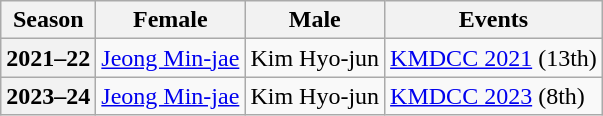<table class="wikitable">
<tr>
<th scope="col">Season</th>
<th scope="col">Female</th>
<th scope="col">Male</th>
<th scope="col">Events</th>
</tr>
<tr>
<th scope="row">2021–22</th>
<td><a href='#'>Jeong Min-jae</a></td>
<td>Kim Hyo-jun</td>
<td><a href='#'>KMDCC 2021</a> (13th)</td>
</tr>
<tr>
<th scope="row">2023–24</th>
<td><a href='#'>Jeong Min-jae</a></td>
<td>Kim Hyo-jun</td>
<td><a href='#'>KMDCC 2023</a> (8th)</td>
</tr>
</table>
